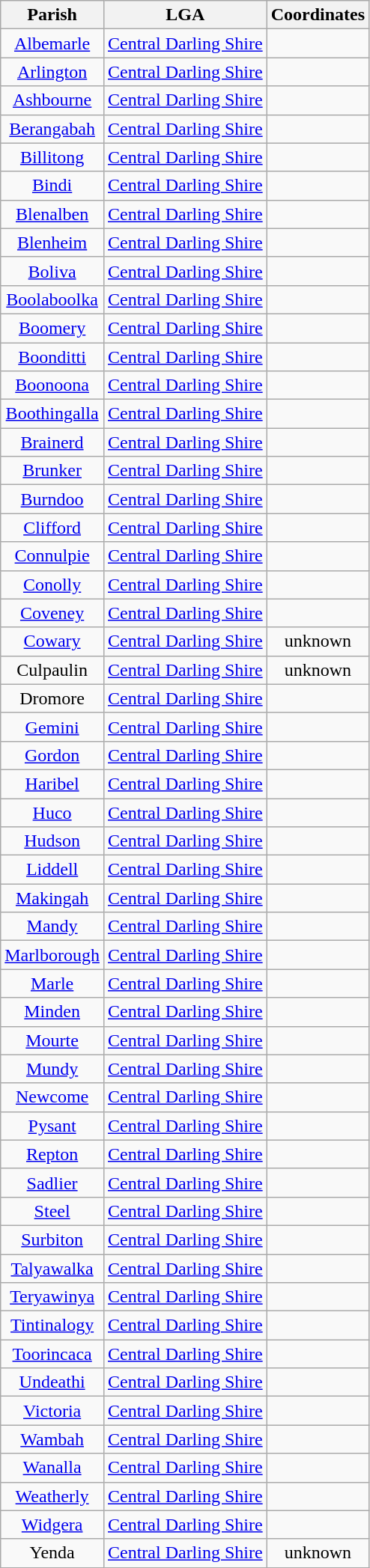<table class="wikitable" style="text-align:center">
<tr>
<th>Parish</th>
<th>LGA</th>
<th>Coordinates</th>
</tr>
<tr>
<td><a href='#'>Albemarle</a></td>
<td><a href='#'>Central Darling Shire</a></td>
<td></td>
</tr>
<tr>
<td><a href='#'>Arlington</a></td>
<td><a href='#'>Central Darling Shire</a></td>
<td></td>
</tr>
<tr>
<td><a href='#'>Ashbourne</a></td>
<td><a href='#'>Central Darling Shire</a></td>
<td></td>
</tr>
<tr>
<td><a href='#'>Berangabah</a></td>
<td><a href='#'>Central Darling Shire</a></td>
<td></td>
</tr>
<tr>
<td><a href='#'>Billitong</a></td>
<td><a href='#'>Central Darling Shire</a></td>
<td></td>
</tr>
<tr>
<td><a href='#'>Bindi</a></td>
<td><a href='#'>Central Darling Shire</a></td>
<td></td>
</tr>
<tr>
<td><a href='#'>Blenalben</a></td>
<td><a href='#'>Central Darling Shire</a></td>
<td></td>
</tr>
<tr>
<td><a href='#'>Blenheim</a></td>
<td><a href='#'>Central Darling Shire</a></td>
<td></td>
</tr>
<tr>
<td><a href='#'>Boliva</a></td>
<td><a href='#'>Central Darling Shire</a></td>
<td></td>
</tr>
<tr>
<td><a href='#'>Boolaboolka</a></td>
<td><a href='#'>Central Darling Shire</a></td>
<td></td>
</tr>
<tr>
<td><a href='#'>Boomery</a></td>
<td><a href='#'>Central Darling Shire</a></td>
<td></td>
</tr>
<tr>
<td><a href='#'>Boonditti</a></td>
<td><a href='#'>Central Darling Shire</a></td>
<td></td>
</tr>
<tr>
<td><a href='#'>Boonoona</a></td>
<td><a href='#'>Central Darling Shire</a></td>
<td></td>
</tr>
<tr>
<td><a href='#'>Boothingalla</a></td>
<td><a href='#'>Central Darling Shire</a></td>
<td></td>
</tr>
<tr>
<td><a href='#'>Brainerd</a></td>
<td><a href='#'>Central Darling Shire</a></td>
<td></td>
</tr>
<tr>
<td><a href='#'>Brunker</a></td>
<td><a href='#'>Central Darling Shire</a></td>
<td></td>
</tr>
<tr>
<td><a href='#'>Burndoo</a></td>
<td><a href='#'>Central Darling Shire</a></td>
<td></td>
</tr>
<tr>
<td><a href='#'>Clifford</a></td>
<td><a href='#'>Central Darling Shire</a></td>
<td></td>
</tr>
<tr>
<td><a href='#'>Connulpie</a></td>
<td><a href='#'>Central Darling Shire</a></td>
<td></td>
</tr>
<tr>
<td><a href='#'>Conolly</a></td>
<td><a href='#'>Central Darling Shire</a></td>
<td></td>
</tr>
<tr>
<td><a href='#'>Coveney</a></td>
<td><a href='#'>Central Darling Shire</a></td>
<td></td>
</tr>
<tr>
<td><a href='#'>Cowary</a></td>
<td><a href='#'>Central Darling Shire</a></td>
<td>unknown</td>
</tr>
<tr>
<td>Culpaulin</td>
<td><a href='#'>Central Darling Shire</a></td>
<td>unknown</td>
</tr>
<tr>
<td>Dromore</td>
<td><a href='#'>Central Darling Shire</a></td>
<td></td>
</tr>
<tr>
<td><a href='#'>Gemini</a></td>
<td><a href='#'>Central Darling Shire</a></td>
<td></td>
</tr>
<tr>
<td><a href='#'>Gordon</a></td>
<td><a href='#'>Central Darling Shire</a></td>
<td></td>
</tr>
<tr>
<td><a href='#'>Haribel</a></td>
<td><a href='#'>Central Darling Shire</a></td>
<td></td>
</tr>
<tr>
<td><a href='#'>Huco</a></td>
<td><a href='#'>Central Darling Shire</a></td>
<td></td>
</tr>
<tr>
<td><a href='#'>Hudson</a></td>
<td><a href='#'>Central Darling Shire</a></td>
<td></td>
</tr>
<tr>
<td><a href='#'>Liddell</a></td>
<td><a href='#'>Central Darling Shire</a></td>
<td></td>
</tr>
<tr>
<td><a href='#'>Makingah</a></td>
<td><a href='#'>Central Darling Shire</a></td>
<td></td>
</tr>
<tr>
<td><a href='#'>Mandy</a></td>
<td><a href='#'>Central Darling Shire</a></td>
<td></td>
</tr>
<tr>
<td><a href='#'>Marlborough</a></td>
<td><a href='#'>Central Darling Shire</a></td>
<td></td>
</tr>
<tr>
<td><a href='#'>Marle</a></td>
<td><a href='#'>Central Darling Shire</a></td>
<td></td>
</tr>
<tr>
<td><a href='#'>Minden</a></td>
<td><a href='#'>Central Darling Shire</a></td>
<td></td>
</tr>
<tr>
<td><a href='#'>Mourte</a></td>
<td><a href='#'>Central Darling Shire</a></td>
<td></td>
</tr>
<tr>
<td><a href='#'>Mundy</a></td>
<td><a href='#'>Central Darling Shire</a></td>
<td></td>
</tr>
<tr>
<td><a href='#'>Newcome</a></td>
<td><a href='#'>Central Darling Shire</a></td>
<td></td>
</tr>
<tr>
<td><a href='#'>Pysant</a></td>
<td><a href='#'>Central Darling Shire</a></td>
<td></td>
</tr>
<tr>
<td><a href='#'>Repton</a></td>
<td><a href='#'>Central Darling Shire</a></td>
<td></td>
</tr>
<tr>
<td><a href='#'>Sadlier</a></td>
<td><a href='#'>Central Darling Shire</a></td>
<td></td>
</tr>
<tr>
<td><a href='#'>Steel</a></td>
<td><a href='#'>Central Darling Shire</a></td>
<td></td>
</tr>
<tr>
<td><a href='#'>Surbiton</a></td>
<td><a href='#'>Central Darling Shire</a></td>
<td></td>
</tr>
<tr>
<td><a href='#'>Talyawalka</a></td>
<td><a href='#'>Central Darling Shire</a></td>
<td></td>
</tr>
<tr>
<td><a href='#'>Teryawinya</a></td>
<td><a href='#'>Central Darling Shire</a></td>
<td></td>
</tr>
<tr Parish (Livingstone County)>
<td><a href='#'>Tintinalogy</a></td>
<td><a href='#'>Central Darling Shire</a></td>
<td></td>
</tr>
<tr>
<td><a href='#'>Toorincaca</a></td>
<td><a href='#'>Central Darling Shire</a></td>
<td></td>
</tr>
<tr>
<td><a href='#'>Undeathi</a></td>
<td><a href='#'>Central Darling Shire</a></td>
<td></td>
</tr>
<tr>
<td><a href='#'>Victoria</a></td>
<td><a href='#'>Central Darling Shire</a></td>
<td></td>
</tr>
<tr>
<td><a href='#'>Wambah</a></td>
<td><a href='#'>Central Darling Shire</a></td>
<td></td>
</tr>
<tr>
<td><a href='#'>Wanalla</a></td>
<td><a href='#'>Central Darling Shire</a></td>
<td></td>
</tr>
<tr>
<td><a href='#'>Weatherly</a></td>
<td><a href='#'>Central Darling Shire</a></td>
<td></td>
</tr>
<tr>
<td><a href='#'>Widgera</a></td>
<td><a href='#'>Central Darling Shire</a></td>
<td></td>
</tr>
<tr>
<td>Yenda</td>
<td><a href='#'>Central Darling Shire</a></td>
<td>unknown</td>
</tr>
</table>
